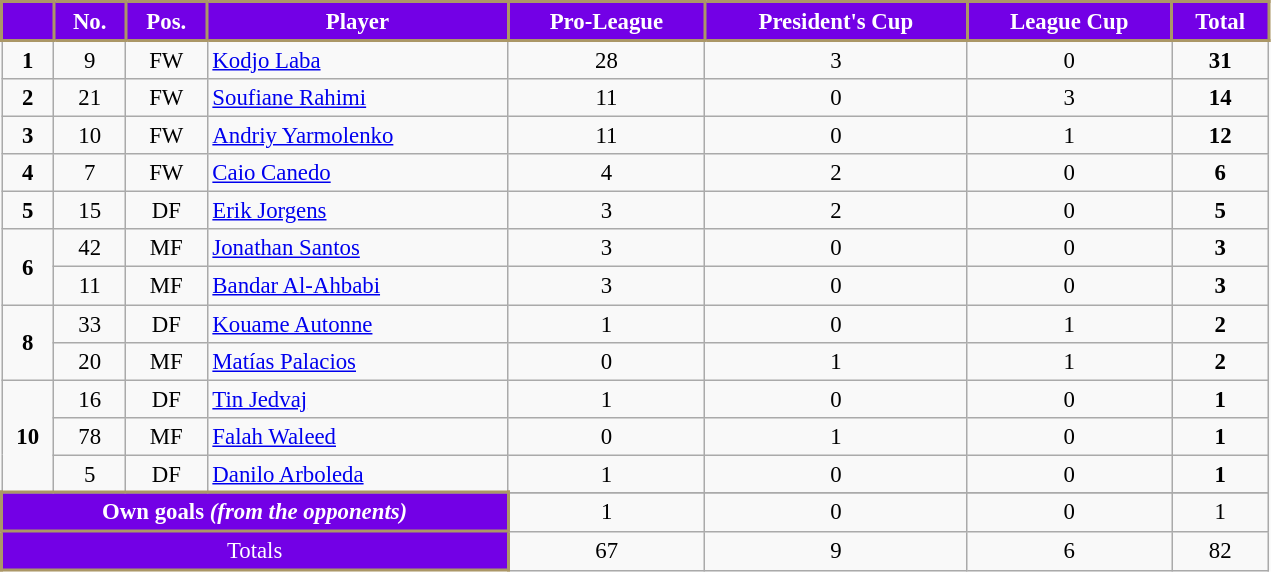<table class="wikitable" style="width:67%; text-align:center; font-size:95%;">
<tr>
<th style="color:#FFFFFF; background: #7300E6; border:2px solid #AB9767;"></th>
<th style="color:#FFFFFF; background: #7300E6; border:2px solid #AB9767;">No.</th>
<th style="color:#FFFFFF; background: #7300E6; border:2px solid #AB9767;">Pos.</th>
<th style="color:#FFFFFF; background: #7300E6; border:2px solid #AB9767;">Player</th>
<th style="color:#FFFFFF; background: #7300E6; border:2px solid #AB9767;">Pro-League</th>
<th style="color:#FFFFFF; background: #7300E6; border:2px solid #AB9767;">President's Cup</th>
<th style="color:#FFFFFF; background: #7300E6; border:2px solid #AB9767;">League Cup</th>
<th style="color:#FFFFFF; background: #7300E6; border:2px solid #AB9767;">Total</th>
</tr>
<tr>
<td><strong>1</strong></td>
<td>9</td>
<td>FW</td>
<td align="left"> <a href='#'>Kodjo Laba</a></td>
<td>28</td>
<td>3</td>
<td>0</td>
<td><strong>31</strong></td>
</tr>
<tr>
<td><strong>2</strong></td>
<td>21</td>
<td>FW</td>
<td align="left"> <a href='#'>Soufiane Rahimi</a></td>
<td>11</td>
<td>0</td>
<td>3</td>
<td><strong>14</strong></td>
</tr>
<tr>
<td><strong>3</strong></td>
<td>10</td>
<td>FW</td>
<td align="left"> <a href='#'>Andriy Yarmolenko</a></td>
<td>11</td>
<td>0</td>
<td>1</td>
<td><strong>12</strong></td>
</tr>
<tr>
<td><strong>4</strong></td>
<td>7</td>
<td>FW</td>
<td align="left"> <a href='#'>Caio Canedo</a></td>
<td>4</td>
<td>2</td>
<td>0</td>
<td><strong>6</strong></td>
</tr>
<tr>
<td><strong>5</strong></td>
<td>15</td>
<td>DF</td>
<td align="left"> <a href='#'>Erik Jorgens</a></td>
<td>3</td>
<td>2</td>
<td>0</td>
<td><strong>5</strong></td>
</tr>
<tr>
<td rowspan=2><strong>6</strong></td>
<td>42</td>
<td>MF</td>
<td align="left"> <a href='#'>Jonathan Santos</a></td>
<td>3</td>
<td>0</td>
<td>0</td>
<td><strong>3</strong></td>
</tr>
<tr>
<td>11</td>
<td>MF</td>
<td align="left"> <a href='#'>Bandar Al-Ahbabi</a></td>
<td>3</td>
<td>0</td>
<td>0</td>
<td><strong>3</strong></td>
</tr>
<tr>
<td rowspan=2><strong>8</strong></td>
<td>33</td>
<td>DF</td>
<td align="left"> <a href='#'>Kouame Autonne</a></td>
<td>1</td>
<td>0</td>
<td>1</td>
<td><strong>2</strong></td>
</tr>
<tr>
<td>20</td>
<td>MF</td>
<td align="left"> <a href='#'>Matías Palacios</a></td>
<td>0</td>
<td>1</td>
<td>1</td>
<td><strong>2</strong></td>
</tr>
<tr>
<td rowspan=3><strong>10</strong></td>
<td>16</td>
<td>DF</td>
<td align="left"> <a href='#'>Tin Jedvaj</a></td>
<td>1</td>
<td>0</td>
<td>0</td>
<td><strong>1</strong></td>
</tr>
<tr>
<td>78</td>
<td>MF</td>
<td align="left"> <a href='#'>Falah Waleed</a></td>
<td>0</td>
<td>1</td>
<td>0</td>
<td><strong>1</strong></td>
</tr>
<tr>
<td>5</td>
<td>DF</td>
<td align="left"> <a href='#'>Danilo Arboleda</a></td>
<td>1</td>
<td>0</td>
<td>0</td>
<td><strong>1</strong></td>
</tr>
<tr>
</tr>
<tr class="sortbottom">
<td style="color:#FFFFFF; background: #7300E6; border:2px solid #AB9767"; colspan=4><strong>Own goals <em>(from the opponents)<strong><em></td>
<td>1</td>
<td>0</td>
<td>0</td>
<td></strong>1<strong></td>
</tr>
<tr class="sortbottom">
<td style="color:#FFFFFF; background: #7300E6; border:2px solid #AB9767"; colspan=4></strong>Totals<strong></td>
<td></strong>67<strong></td>
<td></strong>9<strong></td>
<td></strong>6<strong></td>
<td></strong>82<strong></td>
</tr>
</table>
